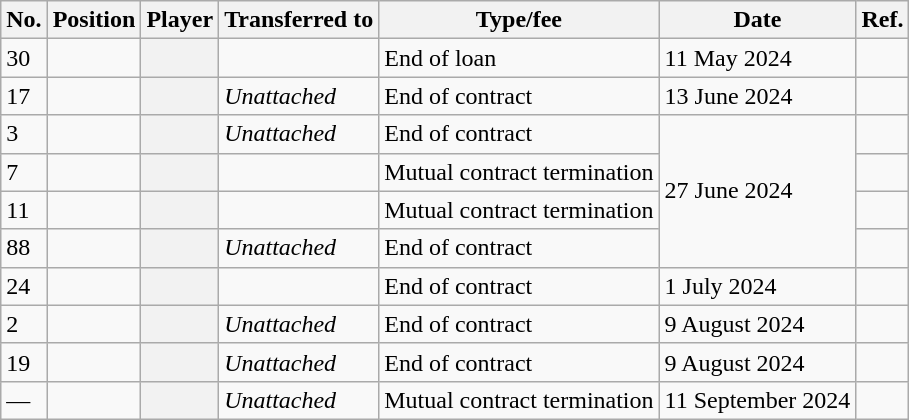<table class="wikitable plainrowheaders sortable" style="text-align:center; text-align:left">
<tr>
<th scope="col">No.</th>
<th scope="col">Position</th>
<th scope="col">Player</th>
<th scope="col">Transferred to</th>
<th scope="col">Type/fee</th>
<th scope="col">Date</th>
<th class="unsortable" scope="col">Ref.</th>
</tr>
<tr>
<td>30</td>
<td></td>
<th scope="row"></th>
<td></td>
<td>End of loan</td>
<td>11 May 2024</td>
<td></td>
</tr>
<tr>
<td>17</td>
<td></td>
<th scope="row"></th>
<td><em>Unattached</em></td>
<td>End of contract</td>
<td>13 June 2024</td>
<td></td>
</tr>
<tr>
<td>3</td>
<td></td>
<th scope="row"></th>
<td><em>Unattached</em></td>
<td>End of contract</td>
<td rowspan="4">27 June 2024</td>
<td></td>
</tr>
<tr>
<td>7</td>
<td></td>
<th scope="row"></th>
<td></td>
<td>Mutual contract termination</td>
<td></td>
</tr>
<tr>
<td>11</td>
<td></td>
<th scope="row"></th>
<td></td>
<td>Mutual contract termination</td>
<td></td>
</tr>
<tr>
<td>88</td>
<td></td>
<th scope="row"></th>
<td><em>Unattached</em></td>
<td>End of contract</td>
<td></td>
</tr>
<tr>
<td>24</td>
<td></td>
<th scope="row"></th>
<td></td>
<td>End of contract</td>
<td>1 July 2024</td>
<td></td>
</tr>
<tr>
<td>2</td>
<td></td>
<th scope="row"></th>
<td><em>Unattached</em></td>
<td>End of contract</td>
<td>9 August 2024</td>
<td></td>
</tr>
<tr>
<td>19</td>
<td></td>
<th scope="row"></th>
<td><em>Unattached</em></td>
<td>End of contract</td>
<td>9 August 2024</td>
<td></td>
</tr>
<tr>
<td>—</td>
<td></td>
<th scope="row"></th>
<td><em>Unattached</em></td>
<td>Mutual contract termination</td>
<td>11 September 2024</td>
<td></td>
</tr>
</table>
